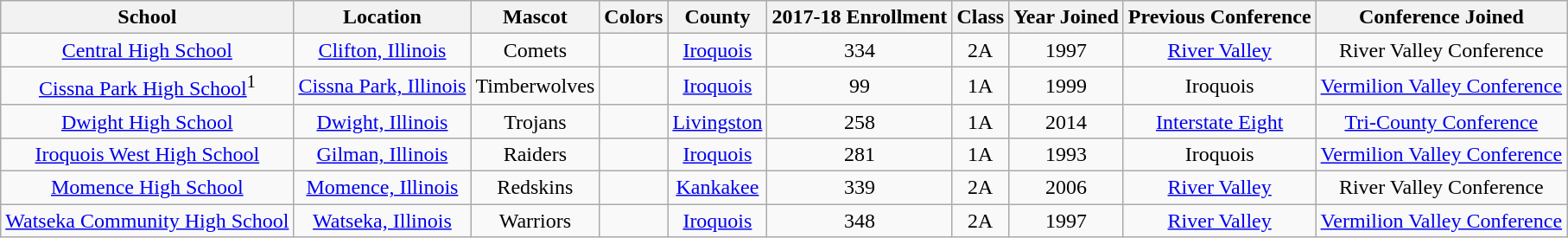<table class="wikitable" style="text-align:center;">
<tr>
<th>School</th>
<th>Location</th>
<th>Mascot</th>
<th>Colors</th>
<th>County</th>
<th>2017-18 Enrollment</th>
<th>Class</th>
<th>Year Joined</th>
<th>Previous Conference</th>
<th>Conference Joined</th>
</tr>
<tr>
<td><a href='#'>Central High School</a></td>
<td><a href='#'>Clifton, Illinois</a></td>
<td>Comets</td>
<td> </td>
<td><a href='#'>Iroquois</a></td>
<td>334</td>
<td>2A</td>
<td>1997</td>
<td><a href='#'>River Valley</a></td>
<td>River Valley Conference</td>
</tr>
<tr>
<td><a href='#'>Cissna Park High School</a><sup>1</sup></td>
<td><a href='#'>Cissna Park, Illinois</a></td>
<td>Timberwolves</td>
<td> </td>
<td><a href='#'>Iroquois</a></td>
<td>99</td>
<td>1A</td>
<td>1999</td>
<td>Iroquois</td>
<td><a href='#'>Vermilion Valley Conference</a></td>
</tr>
<tr>
<td><a href='#'>Dwight High School</a></td>
<td><a href='#'>Dwight, Illinois</a></td>
<td>Trojans</td>
<td> </td>
<td><a href='#'>Livingston</a></td>
<td>258</td>
<td>1A</td>
<td>2014</td>
<td><a href='#'>Interstate Eight</a></td>
<td><a href='#'>Tri-County Conference</a></td>
</tr>
<tr>
<td><a href='#'>Iroquois West High School</a></td>
<td><a href='#'>Gilman, Illinois</a></td>
<td>Raiders</td>
<td> </td>
<td><a href='#'>Iroquois</a></td>
<td>281</td>
<td>1A</td>
<td>1993</td>
<td>Iroquois</td>
<td><a href='#'>Vermilion Valley Conference</a></td>
</tr>
<tr>
<td><a href='#'>Momence High School</a></td>
<td><a href='#'>Momence, Illinois</a></td>
<td>Redskins</td>
<td> </td>
<td><a href='#'>Kankakee</a></td>
<td>339</td>
<td>2A</td>
<td>2006</td>
<td><a href='#'>River Valley</a></td>
<td>River Valley Conference</td>
</tr>
<tr>
<td><a href='#'>Watseka Community High School</a></td>
<td><a href='#'>Watseka, Illinois</a></td>
<td>Warriors</td>
<td> </td>
<td><a href='#'>Iroquois</a></td>
<td>348</td>
<td>2A</td>
<td>1997</td>
<td><a href='#'>River Valley</a></td>
<td><a href='#'>Vermilion Valley Conference</a></td>
</tr>
</table>
